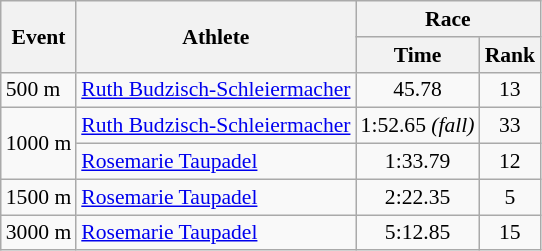<table class="wikitable" border="1" style="font-size:90%">
<tr>
<th rowspan=2>Event</th>
<th rowspan=2>Athlete</th>
<th colspan=2>Race</th>
</tr>
<tr>
<th>Time</th>
<th>Rank</th>
</tr>
<tr>
<td>500 m</td>
<td><a href='#'>Ruth Budzisch-Schleiermacher</a></td>
<td align=center>45.78</td>
<td align=center>13</td>
</tr>
<tr>
<td rowspan=2>1000 m</td>
<td><a href='#'>Ruth Budzisch-Schleiermacher</a></td>
<td align=center>1:52.65 <em>(fall)</em></td>
<td align=center>33</td>
</tr>
<tr>
<td><a href='#'>Rosemarie Taupadel</a></td>
<td align=center>1:33.79</td>
<td align=center>12</td>
</tr>
<tr>
<td>1500 m</td>
<td><a href='#'>Rosemarie Taupadel</a></td>
<td align=center>2:22.35</td>
<td align=center>5</td>
</tr>
<tr>
<td>3000 m</td>
<td><a href='#'>Rosemarie Taupadel</a></td>
<td align=center>5:12.85</td>
<td align=center>15</td>
</tr>
</table>
